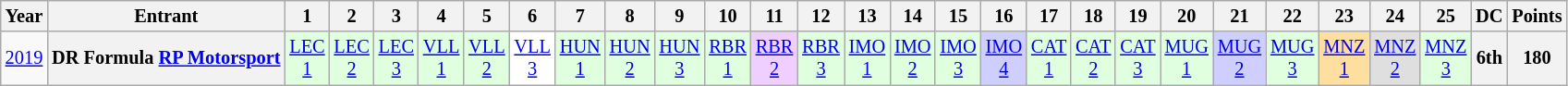<table class="wikitable" style="text-align:center; font-size:85%">
<tr>
<th>Year</th>
<th>Entrant</th>
<th>1</th>
<th>2</th>
<th>3</th>
<th>4</th>
<th>5</th>
<th>6</th>
<th>7</th>
<th>8</th>
<th>9</th>
<th>10</th>
<th>11</th>
<th>12</th>
<th>13</th>
<th>14</th>
<th>15</th>
<th>16</th>
<th>17</th>
<th>18</th>
<th>19</th>
<th>20</th>
<th>21</th>
<th>22</th>
<th>23</th>
<th>24</th>
<th>25</th>
<th>DC</th>
<th>Points</th>
</tr>
<tr>
<td><a href='#'>2019</a></td>
<th nowrap>DR Formula <a href='#'>RP Motorsport</a></th>
<td style="background:#DFFFDF;"><a href='#'>LEC<br>1</a><br></td>
<td style="background:#DFFFDF;"><a href='#'>LEC<br>2</a><br></td>
<td style="background:#DFFFDF;"><a href='#'>LEC<br>3</a><br></td>
<td style="background:#DFFFDF;"><a href='#'>VLL<br>1</a><br></td>
<td style="background:#DFFFDF;"><a href='#'>VLL<br>2</a><br></td>
<td style="background:#FFFFFF;"><a href='#'>VLL<br>3</a><br></td>
<td style="background:#DFFFDF;"><a href='#'>HUN<br>1</a><br></td>
<td style="background:#DFFFDF;"><a href='#'>HUN<br>2</a><br></td>
<td style="background:#DFFFDF;"><a href='#'>HUN<br>3</a><br></td>
<td style="background:#DFFFDF;"><a href='#'>RBR<br>1</a><br></td>
<td style="background:#EFCFFF;"><a href='#'>RBR<br>2</a><br></td>
<td style="background:#DFFFDF;"><a href='#'>RBR<br>3</a><br></td>
<td style="background:#DFFFDF;"><a href='#'>IMO<br>1</a><br></td>
<td style="background:#DFFFDF;"><a href='#'>IMO<br>2</a><br></td>
<td style="background:#DFFFDF;"><a href='#'>IMO<br>3</a><br></td>
<td style="background:#CFCFFF;"><a href='#'>IMO<br>4</a><br></td>
<td style="background:#DFFFDF;"><a href='#'>CAT<br>1</a><br></td>
<td style="background:#DFFFDF;"><a href='#'>CAT<br>2</a><br></td>
<td style="background:#DFFFDF;"><a href='#'>CAT<br>3</a><br></td>
<td style="background:#DFFFDF;"><a href='#'>MUG<br>1</a><br></td>
<td style="background:#CFCFFF;"><a href='#'>MUG<br>2</a><br></td>
<td style="background:#DFFFDF;"><a href='#'>MUG<br>3</a><br></td>
<td style="background:#FFDF9F;"><a href='#'>MNZ<br>1</a><br></td>
<td style="background:#DFDFDF;"><a href='#'>MNZ<br>2</a><br></td>
<td style="background:#DFFFDF;"><a href='#'>MNZ<br>3</a><br></td>
<th>6th</th>
<th>180</th>
</tr>
</table>
